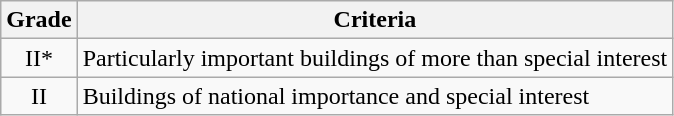<table class="wikitable">
<tr>
<th>Grade</th>
<th>Criteria</th>
</tr>
<tr>
<td align="center" >II*</td>
<td>Particularly important buildings of more than special interest</td>
</tr>
<tr>
<td align="center" >II</td>
<td>Buildings of national importance and special interest</td>
</tr>
</table>
